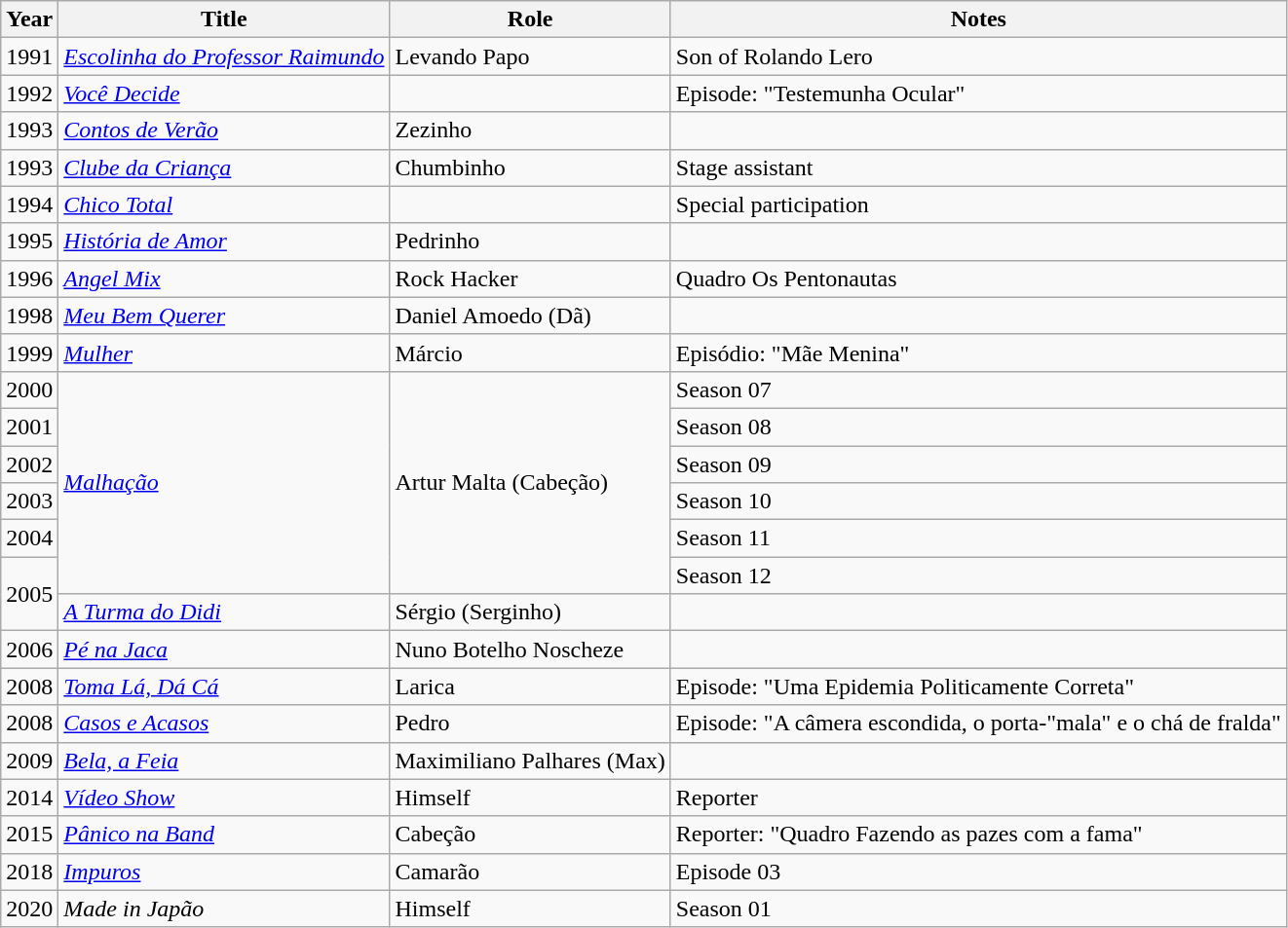<table class="wikitable">
<tr>
<th>Year</th>
<th>Title</th>
<th>Role</th>
<th>Notes</th>
</tr>
<tr>
<td>1991</td>
<td><em><a href='#'>Escolinha do Professor Raimundo</a></em></td>
<td>Levando Papo</td>
<td>Son of Rolando Lero</td>
</tr>
<tr>
<td>1992</td>
<td><em><a href='#'>Você Decide</a></em></td>
<td></td>
<td>Episode: "Testemunha Ocular"</td>
</tr>
<tr>
<td>1993</td>
<td><em><a href='#'>Contos de Verão</a></em></td>
<td>Zezinho</td>
<td></td>
</tr>
<tr>
<td>1993</td>
<td><em><a href='#'>Clube da Criança</a></em></td>
<td>Chumbinho</td>
<td>Stage assistant</td>
</tr>
<tr>
<td>1994</td>
<td><em><a href='#'>Chico Total</a></em></td>
<td></td>
<td>Special participation</td>
</tr>
<tr>
<td>1995</td>
<td><em><a href='#'>História de Amor</a></em></td>
<td>Pedrinho</td>
<td></td>
</tr>
<tr>
<td>1996</td>
<td><em><a href='#'>Angel Mix</a></em></td>
<td>Rock Hacker</td>
<td>Quadro Os Pentonautas</td>
</tr>
<tr>
<td>1998</td>
<td><em><a href='#'>Meu Bem Querer</a></em></td>
<td>Daniel Amoedo (Dã)</td>
<td></td>
</tr>
<tr>
<td>1999</td>
<td><em><a href='#'>Mulher</a></em></td>
<td>Márcio</td>
<td>Episódio: "Mãe Menina"</td>
</tr>
<tr>
<td>2000</td>
<td rowspan="6"><em><a href='#'>Malhação</a></em></td>
<td rowspan="6">Artur Malta (Cabeção)</td>
<td>Season 07</td>
</tr>
<tr>
<td>2001</td>
<td>Season 08</td>
</tr>
<tr>
<td>2002</td>
<td>Season 09</td>
</tr>
<tr>
<td>2003</td>
<td>Season 10</td>
</tr>
<tr>
<td>2004</td>
<td>Season 11</td>
</tr>
<tr>
<td rowspan="2">2005</td>
<td>Season 12</td>
</tr>
<tr>
<td><em><a href='#'>A Turma do Didi</a></em></td>
<td>Sérgio (Serginho)</td>
<td></td>
</tr>
<tr>
<td>2006</td>
<td><em><a href='#'>Pé na Jaca</a></em></td>
<td>Nuno Botelho Noscheze</td>
<td></td>
</tr>
<tr>
<td>2008</td>
<td><em><a href='#'>Toma Lá, Dá Cá</a></em></td>
<td>Larica</td>
<td>Episode: "Uma Epidemia Politicamente Correta"</td>
</tr>
<tr>
<td>2008</td>
<td><em><a href='#'>Casos e Acasos</a></em></td>
<td>Pedro</td>
<td>Episode: "A câmera escondida, o porta-"mala" e o chá de fralda"</td>
</tr>
<tr>
<td>2009</td>
<td><em><a href='#'>Bela, a Feia</a></em></td>
<td>Maximiliano Palhares (Max)</td>
<td></td>
</tr>
<tr>
<td>2014</td>
<td><em><a href='#'>Vídeo Show</a></em></td>
<td>Himself</td>
<td>Reporter</td>
</tr>
<tr>
<td>2015</td>
<td><em><a href='#'>Pânico na Band</a></em></td>
<td>Cabeção</td>
<td>Reporter: "Quadro Fazendo as pazes com a fama"</td>
</tr>
<tr>
<td>2018</td>
<td><em><a href='#'>Impuros</a></em></td>
<td>Camarão</td>
<td>Episode 03</td>
</tr>
<tr>
<td>2020</td>
<td><em>Made in Japão</em></td>
<td>Himself</td>
<td>Season 01</td>
</tr>
</table>
